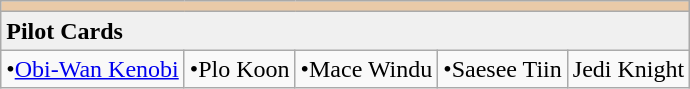<table class="wikitable sortable">
<tr style="background:#EACAA8;">
<td colspan="8"></td>
</tr>
<tr style="background:#f0f0f0;">
<td colspan="7"><strong>Pilot Cards</strong></td>
</tr>
<tr>
<td>•<a href='#'>Obi-Wan Kenobi</a></td>
<td>•Plo Koon</td>
<td>•Mace Windu</td>
<td>•Saesee Tiin</td>
<td>Jedi Knight</td>
</tr>
</table>
